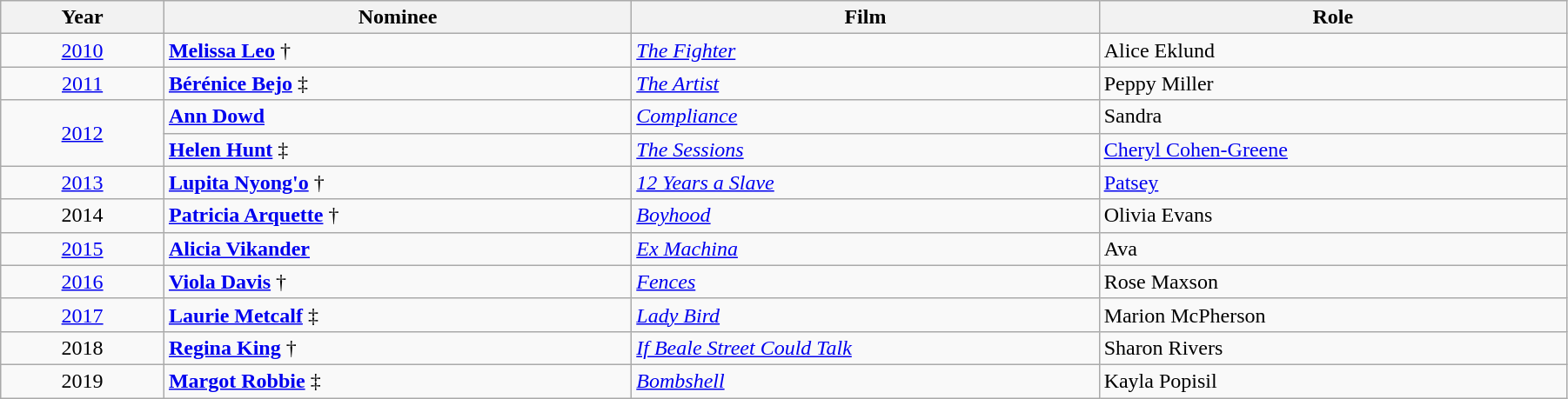<table class="wikitable" width="95%" cellpadding="5">
<tr>
<th width="100"><strong>Year</strong></th>
<th width="300"><strong>Nominee</strong></th>
<th width="300"><strong>Film</strong></th>
<th width="300"><strong>Role</strong></th>
</tr>
<tr>
<td style="text-align:center;"><a href='#'>2010</a></td>
<td><strong><a href='#'>Melissa Leo</a></strong> †</td>
<td><em><a href='#'>The Fighter</a></em></td>
<td>Alice Eklund</td>
</tr>
<tr>
<td style="text-align:center;"><a href='#'>2011</a></td>
<td><strong><a href='#'>Bérénice Bejo</a></strong> ‡</td>
<td><em><a href='#'>The Artist</a></em></td>
<td>Peppy Miller</td>
</tr>
<tr>
<td rowspan=2 style="text-align:center;"><a href='#'>2012</a></td>
<td><strong><a href='#'>Ann Dowd</a></strong></td>
<td><em><a href='#'>Compliance</a></em></td>
<td>Sandra</td>
</tr>
<tr>
<td><strong><a href='#'>Helen Hunt</a></strong> ‡</td>
<td><em><a href='#'>The Sessions</a></em></td>
<td><a href='#'>Cheryl Cohen-Greene</a></td>
</tr>
<tr>
<td style="text-align:center;"><a href='#'>2013</a></td>
<td><strong><a href='#'>Lupita Nyong'o</a></strong> †</td>
<td><em><a href='#'>12 Years a Slave</a></em></td>
<td><a href='#'>Patsey</a></td>
</tr>
<tr>
<td style="text-align:center;">2014</td>
<td><strong><a href='#'>Patricia Arquette</a></strong> †</td>
<td><em><a href='#'>Boyhood</a></em></td>
<td>Olivia Evans</td>
</tr>
<tr>
<td style="text-align:center;"><a href='#'>2015</a></td>
<td><strong><a href='#'>Alicia Vikander</a></strong></td>
<td><em><a href='#'>Ex Machina</a></em></td>
<td>Ava</td>
</tr>
<tr>
<td style="text-align:center;"><a href='#'>2016</a></td>
<td><strong><a href='#'>Viola Davis</a></strong> †</td>
<td><em><a href='#'>Fences</a></em></td>
<td>Rose Maxson</td>
</tr>
<tr>
<td style="text-align:center;"><a href='#'>2017</a></td>
<td><strong><a href='#'>Laurie Metcalf</a></strong> ‡</td>
<td><em><a href='#'>Lady Bird</a></em></td>
<td>Marion McPherson</td>
</tr>
<tr>
<td style="text-align:center;">2018</td>
<td><strong><a href='#'>Regina King</a></strong> †</td>
<td><em><a href='#'>If Beale Street Could Talk</a></em></td>
<td>Sharon Rivers</td>
</tr>
<tr>
<td style="text-align:center;">2019</td>
<td><strong><a href='#'>Margot Robbie</a></strong> ‡</td>
<td><em><a href='#'>Bombshell</a></em></td>
<td>Kayla Popisil</td>
</tr>
</table>
